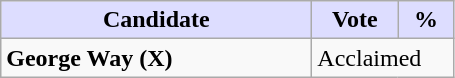<table class="wikitable">
<tr>
<th style="background:#ddf; width:200px;">Candidate</th>
<th style="background:#ddf; width:50px;">Vote</th>
<th style="background:#ddf; width:30px;">%</th>
</tr>
<tr>
<td><strong>George Way (X)</strong></td>
<td colspan="2">Acclaimed</td>
</tr>
</table>
